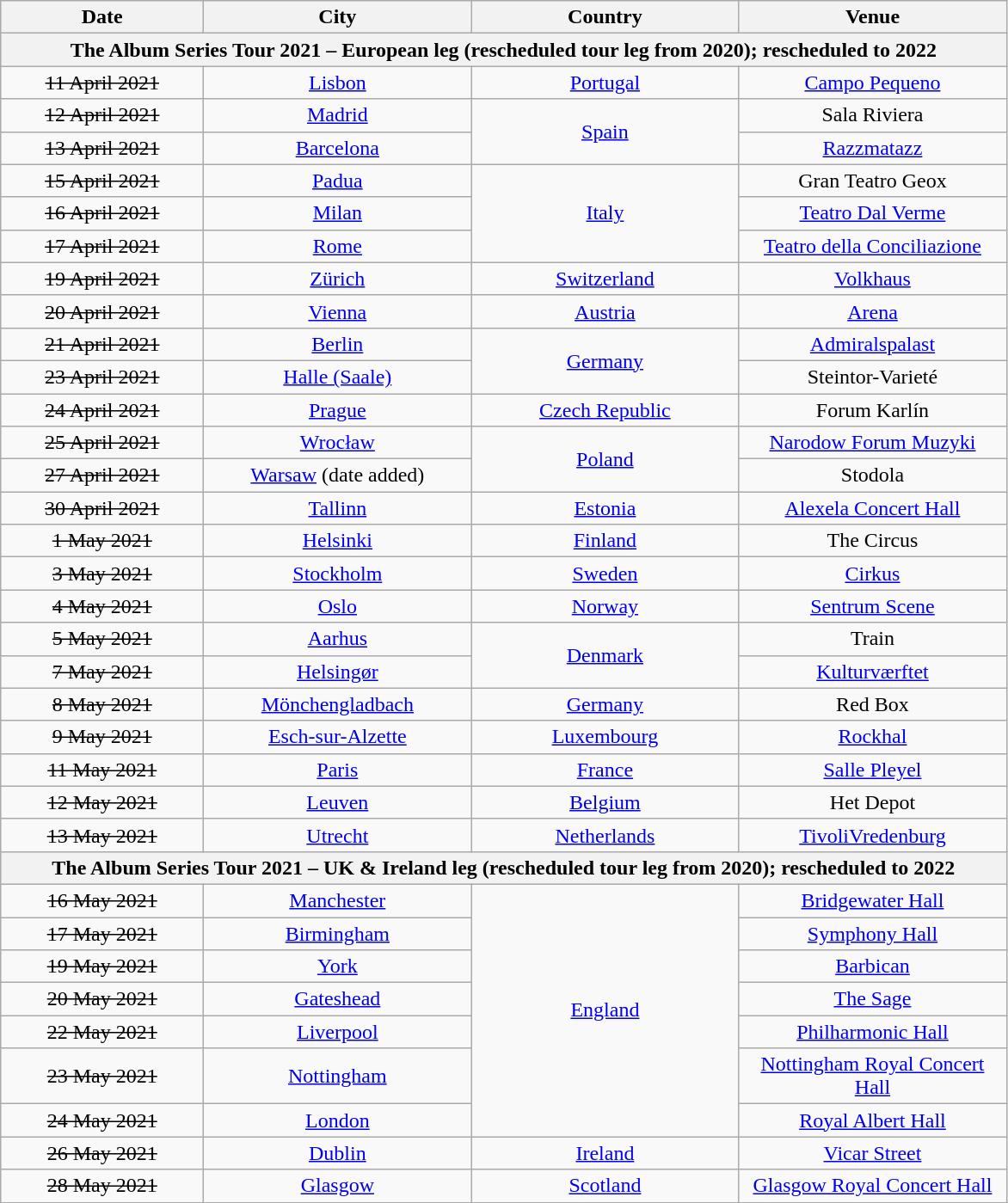<table class="wikitable" style="text-align:center;">
<tr>
<th style="width:150px;">Date</th>
<th style="width:200px;">City</th>
<th style="width:200px;">Country</th>
<th style="width:200px;">Venue</th>
</tr>
<tr>
<th colspan="4">The Album Series Tour 2021 – European leg  (rescheduled tour leg from 2020); rescheduled to 2022</th>
</tr>
<tr>
<td><s>11 April 2021</s></td>
<td><a href='#'>Lisbon</a></td>
<td><a href='#'>Portugal</a></td>
<td><a href='#'>Campo Pequeno</a></td>
</tr>
<tr>
<td><s>12 April 2021</s></td>
<td><a href='#'>Madrid</a></td>
<td rowspan="2"><a href='#'>Spain</a></td>
<td>Sala Riviera</td>
</tr>
<tr>
<td><s>13 April 2021</s></td>
<td><a href='#'>Barcelona</a></td>
<td><a href='#'>Razzmatazz</a></td>
</tr>
<tr>
<td><s>15 April 2021</s></td>
<td><a href='#'>Padua</a></td>
<td rowspan="3"><a href='#'>Italy</a></td>
<td>Gran Teatro Geox</td>
</tr>
<tr>
<td><s>16 April 2021</s></td>
<td><a href='#'>Milan</a></td>
<td><a href='#'>Teatro Dal Verme</a></td>
</tr>
<tr>
<td><s>17 April 2021</s></td>
<td><a href='#'>Rome</a></td>
<td><a href='#'>Teatro della Conciliazione</a></td>
</tr>
<tr>
<td><s>19 April 2021</s></td>
<td><a href='#'>Zürich</a></td>
<td><a href='#'>Switzerland</a></td>
<td><a href='#'>Volkhaus</a></td>
</tr>
<tr>
<td><s>20 April 2021</s></td>
<td><a href='#'>Vienna</a></td>
<td><a href='#'>Austria</a></td>
<td><a href='#'>Arena</a></td>
</tr>
<tr>
<td><s>21 April 2021</s></td>
<td><a href='#'>Berlin</a></td>
<td rowspan="2"><a href='#'>Germany</a></td>
<td><a href='#'>Admiralspalast</a></td>
</tr>
<tr>
<td><s>23 April 2021</s></td>
<td><a href='#'>Halle (Saale)</a></td>
<td>Steintor-Varieté</td>
</tr>
<tr>
<td><s>24 April 2021</s></td>
<td><a href='#'>Prague</a></td>
<td><a href='#'>Czech Republic</a></td>
<td>Forum Karlín</td>
</tr>
<tr>
<td><s>25 April 2021</s></td>
<td><a href='#'>Wrocław</a></td>
<td rowspan="2"><a href='#'>Poland</a></td>
<td><a href='#'>Narodow Forum Muzyki</a></td>
</tr>
<tr>
<td><s>27 April 2021</s></td>
<td><a href='#'>Warsaw</a>  (date added)</td>
<td>Stodola</td>
</tr>
<tr>
<td><s>30 April 2021</s></td>
<td><a href='#'>Tallinn</a></td>
<td><a href='#'>Estonia</a></td>
<td><a href='#'>Alexela Concert Hall</a></td>
</tr>
<tr>
<td><s>1 May 2021</s></td>
<td><a href='#'>Helsinki</a></td>
<td><a href='#'>Finland</a></td>
<td>The Circus</td>
</tr>
<tr>
<td><s>3 May 2021</s></td>
<td><a href='#'>Stockholm</a></td>
<td><a href='#'>Sweden</a></td>
<td><a href='#'>Cirkus</a></td>
</tr>
<tr>
<td><s>4 May 2021</s></td>
<td><a href='#'>Oslo</a></td>
<td><a href='#'>Norway</a></td>
<td><a href='#'>Sentrum Scene</a></td>
</tr>
<tr>
<td><s>5 May 2021</s></td>
<td><a href='#'>Aarhus</a></td>
<td rowspan="2"><a href='#'>Denmark</a></td>
<td>Train</td>
</tr>
<tr>
<td><s>7 May 2021</s></td>
<td><a href='#'>Helsingør</a></td>
<td><a href='#'>Kulturværftet</a></td>
</tr>
<tr>
<td><s>8 May 2021</s></td>
<td><a href='#'>Mönchengladbach</a></td>
<td><a href='#'>Germany</a></td>
<td>Red Box</td>
</tr>
<tr>
<td><s>9 May 2021</s></td>
<td><a href='#'>Esch-sur-Alzette</a></td>
<td><a href='#'>Luxembourg</a></td>
<td><a href='#'>Rockhal</a></td>
</tr>
<tr>
<td><s>11 May 2021</s></td>
<td><a href='#'>Paris</a></td>
<td><a href='#'>France</a></td>
<td><a href='#'>Salle Pleyel</a></td>
</tr>
<tr>
<td><s>12 May 2021</s></td>
<td><a href='#'>Leuven</a></td>
<td><a href='#'>Belgium</a></td>
<td>Het Depot</td>
</tr>
<tr>
<td><s>13 May 2021</s></td>
<td><a href='#'>Utrecht</a></td>
<td><a href='#'>Netherlands</a></td>
<td><a href='#'>TivoliVredenburg</a></td>
</tr>
<tr>
<th colspan="4">The Album Series Tour 2021 – UK & Ireland leg  (rescheduled tour leg from 2020); rescheduled to 2022</th>
</tr>
<tr>
<td><s>16 May 2021</s></td>
<td><a href='#'>Manchester</a></td>
<td rowspan="7"><a href='#'>England</a></td>
<td><a href='#'>Bridgewater Hall</a></td>
</tr>
<tr>
<td><s>17 May 2021</s></td>
<td><a href='#'>Birmingham</a></td>
<td><a href='#'>Symphony Hall</a></td>
</tr>
<tr>
<td><s>19 May 2021</s></td>
<td><a href='#'>York</a></td>
<td><a href='#'>Barbican</a></td>
</tr>
<tr>
<td><s>20 May 2021</s></td>
<td><a href='#'>Gateshead</a></td>
<td><a href='#'>The Sage</a></td>
</tr>
<tr>
<td><s>22 May 2021</s></td>
<td><a href='#'>Liverpool</a></td>
<td><a href='#'>Philharmonic Hall</a></td>
</tr>
<tr>
<td><s>23 May 2021</s></td>
<td><a href='#'>Nottingham</a></td>
<td><a href='#'>Nottingham Royal Concert Hall</a></td>
</tr>
<tr>
<td><s>24 May 2021</s></td>
<td><a href='#'>London</a></td>
<td><a href='#'>Royal Albert Hall</a></td>
</tr>
<tr>
<td><s>26 May 2021</s></td>
<td><a href='#'>Dublin</a></td>
<td><a href='#'>Ireland</a></td>
<td><a href='#'>Vicar Street</a></td>
</tr>
<tr>
<td><s>28 May 2021</s></td>
<td><a href='#'>Glasgow</a></td>
<td><a href='#'>Scotland</a></td>
<td><a href='#'>Glasgow Royal Concert Hall</a></td>
</tr>
</table>
